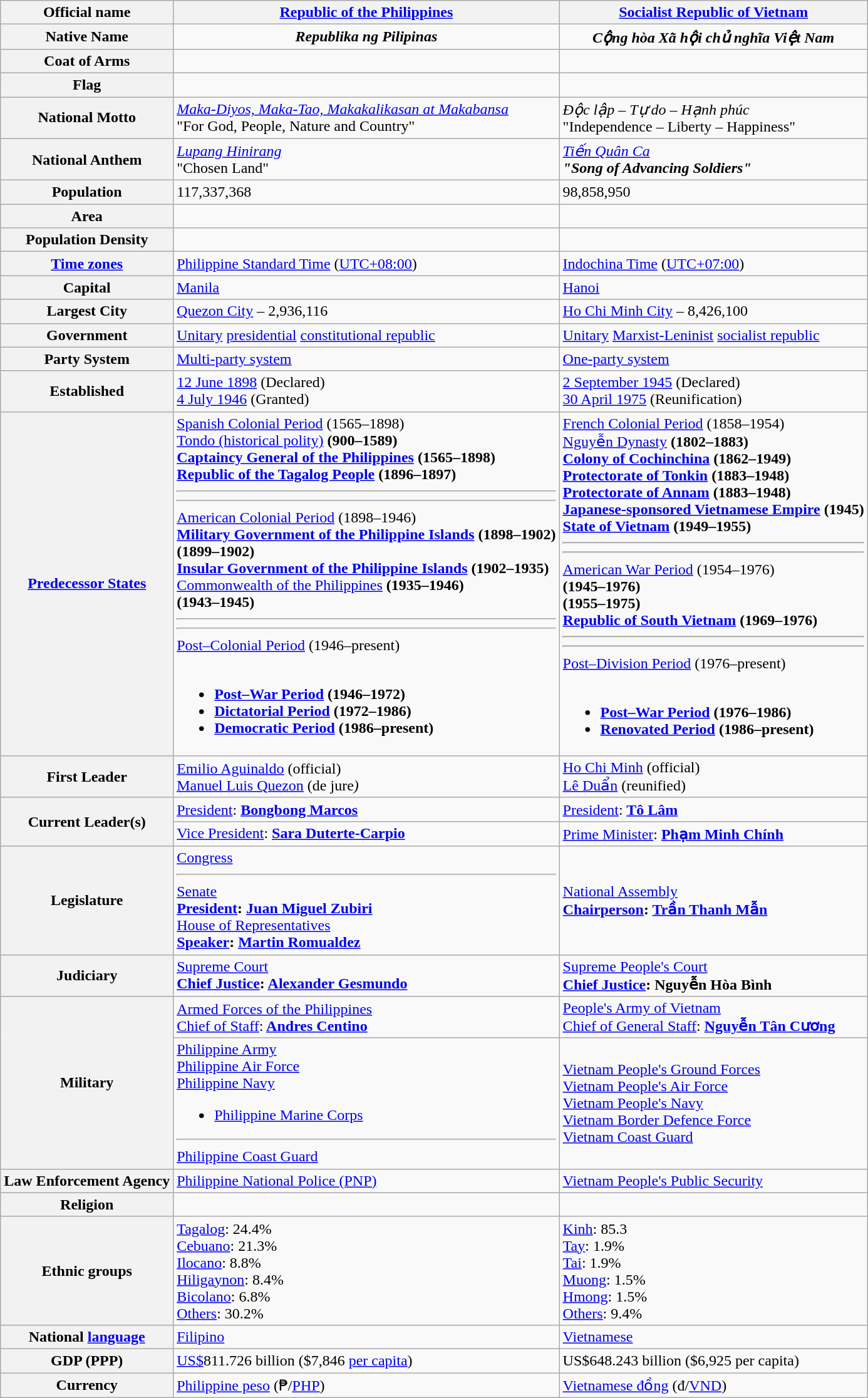<table class="wikitable mw-collapsible mw-collapsed plainrowheaders">
<tr>
<th scope="row"><strong>Official name</strong></th>
<th scope="col"> <a href='#'>Republic of the Philippines</a></th>
<th scope="col"> <a href='#'>Socialist Republic of Vietnam</a></th>
</tr>
<tr style="text-align:center;">
<th scope="row"><strong>Native Name</strong></th>
<td><strong><em>Republika ng Pilipinas</em></strong></td>
<td><strong><em>Cộng hòa Xã hội chủ nghĩa Việt Nam</em></strong></td>
</tr>
<tr style="text-align:center;">
<th scope="row"><strong>Coat of Arms</strong></th>
<td></td>
<td></td>
</tr>
<tr style="text-align:center;">
<th scope="row"><strong>Flag</strong></th>
<td></td>
<td></td>
</tr>
<tr>
<th scope="row"><strong>National Motto</strong></th>
<td><em><a href='#'>Maka-Diyos, Maka-Tao, Makakalikasan at Makabansa</a></em><br>"For God, People, Nature and Country"</td>
<td><em>Độc lập – Tự do – Hạnh phúc</em><br>"Independence – Liberty – Happiness"</td>
</tr>
<tr>
<th scope="row"><strong>National Anthem</strong></th>
<td><em><a href='#'>Lupang Hinirang</a></em><br>"Chosen Land"</td>
<td><em><a href='#'>Tiến Quân Ca</a><strong><br>"Song of Advancing Soldiers"</td>
</tr>
<tr>
<th scope="row"></strong>Population<strong></th>
<td>117,337,368</td>
<td>98,858,950</td>
</tr>
<tr>
<th scope="row"></strong>Area<strong></th>
<td></td>
<td></td>
</tr>
<tr>
<th scope="row"></strong>Population Density<strong></th>
<td></td>
<td></td>
</tr>
<tr>
<th scope="row"></strong><a href='#'>Time zones</a><strong></th>
<td><a href='#'>Philippine Standard Time</a> (<a href='#'>UTC+08:00</a>)</td>
<td><a href='#'>Indochina Time</a> (<a href='#'>UTC+07:00</a>)</td>
</tr>
<tr>
<th scope="row"></strong>Capital<strong></th>
<td> <a href='#'>Manila</a></td>
<td> <a href='#'>Hanoi</a></td>
</tr>
<tr>
<th scope="row"></strong>Largest City<strong></th>
<td> <a href='#'>Quezon City</a> – 2,936,116</td>
<td><a href='#'>Ho Chi Minh City</a> – 8,426,100</td>
</tr>
<tr>
<th scope="row"></strong>Government<strong></th>
<td><a href='#'>Unitary</a> <a href='#'>presidential</a> <a href='#'>constitutional republic</a></td>
<td><a href='#'>Unitary</a> <a href='#'>Marxist-Leninist</a> <a href='#'>socialist republic</a></td>
</tr>
<tr>
<th scope="row"></strong>Party System<strong></th>
<td><a href='#'>Multi-party system</a></td>
<td><a href='#'>One-party system</a></td>
</tr>
<tr>
<th scope="row"></strong>Established<strong></th>
<td> <a href='#'>12 June 1898</a> (Declared)<br> <a href='#'>4 July 1946</a> (Granted)</td>
<td> <a href='#'>2 September 1945</a> (Declared)<br> <a href='#'>30 April 1975</a> (Reunification)</td>
</tr>
<tr>
<th scope="row"></strong><a href='#'>Predecessor States</a><strong></th>
<td></strong><a href='#'>Spanish Colonial Period</a> (1565–1898)<br><a href='#'>Tondo (historical polity)</a><strong> (900–1589)<br> <a href='#'>Captaincy General of the Philippines</a> (1565–1898)<br> <a href='#'>Republic of the Tagalog People</a> (1896–1897)<hr><hr></strong><a href='#'>American Colonial Period</a> (1898–1946)<strong><br> <a href='#'>Military Government of the Philippine Islands</a> (1898–1902)<br> (1899–1902)<br>  <a href='#'>Insular Government of the Philippine Islands</a> (1902–1935)<br></strong> <a href='#'>Commonwealth of the Philippines</a><strong> (1935–1946)<br> (1943–1945)<hr><hr></strong><a href='#'>Post–Colonial Period</a> (1946–present)<strong><br></strong><strong><br><ul><li> <a href='#'>Post–War Period</a> (1946–1972)</li><li> <a href='#'>Dictatorial Period</a> (1972–1986)</li><li> <a href='#'>Democratic Period</a> (1986–present)</li></ul></td>
<td></strong><a href='#'>French Colonial Period</a> (1858–1954)<strong><br></strong> <a href='#'>Nguyễn Dynasty</a><strong> (1802–1883)<br> <a href='#'>Colony of Cochinchina</a> (1862–1949)<br> <a href='#'>Protectorate of Tonkin</a> (1883–1948)<br> <a href='#'>Protectorate of Annam</a> (1883–1948)<br> <a href='#'>Japanese-sponsored Vietnamese Empire</a> (1945)<br> <a href='#'>State of Vietnam</a> (1949–1955)<hr><hr></strong><a href='#'>American War Period</a> (1954–1976)<strong><br></strong><strong> (1945–1976)<br> (1955–1975)<br> <a href='#'>Republic of South Vietnam</a> (1969–1976)<hr><hr></strong><a href='#'>Post–Division Period</a> (1976–present)<strong><br></strong><strong><br><ul><li> <a href='#'>Post–War Period</a> (1976–1986)</li><li> <a href='#'>Renovated Period</a> (1986–present)</li></ul></td>
</tr>
<tr>
<th scope="row"></strong>First Leader<strong></th>
<td> <a href='#'>Emilio Aguinaldo</a> (official)<br> <a href='#'>Manuel Luis Quezon</a> (</em>de jure<em>)</td>
<td> <a href='#'>Ho Chi Minh</a> (official)<br> <a href='#'>Lê Duẩn</a> (reunified)</td>
</tr>
<tr>
<th scope="row" rowspan="2"></strong>Current Leader(s)<strong></th>
<td></strong> <a href='#'>President</a>:<strong> <a href='#'>Bongbong Marcos</a></td>
<td></strong> <a href='#'>President</a>:<strong> <a href='#'>Tô Lâm</a></td>
</tr>
<tr>
<td></strong> <a href='#'>Vice President</a>:<strong> <a href='#'>Sara Duterte-Carpio</a></td>
<td></strong> <a href='#'>Prime Minister</a>:<strong> <a href='#'>Phạm Minh Chính</a></td>
</tr>
<tr>
<th scope="row"></strong>Legislature<strong></th>
<td></strong> <a href='#'>Congress</a><strong> <hr></strong> <a href='#'>Senate</a><strong><br><a href='#'>President</a>: <a href='#'>Juan Miguel Zubiri</a><br></strong> <a href='#'>House of Representatives</a><strong><br><a href='#'>Speaker</a>: <a href='#'>Martin Romualdez</a></td>
<td></strong> <a href='#'>National Assembly</a><strong> <br><a href='#'>Chairperson</a>: <a href='#'>Trần Thanh Mẫn</a></td>
</tr>
<tr>
<th scope="row"></strong>Judiciary<strong></th>
<td></strong> <a href='#'>Supreme Court</a><strong><br><a href='#'>Chief Justice</a>: <a href='#'>Alexander Gesmundo</a></td>
<td></strong><a href='#'>Supreme People's Court</a><strong><br><a href='#'>Chief Justice</a>: Nguyễn Hòa Bình</td>
</tr>
<tr>
<th scope="row" rowspan="2"></strong>Military<strong></th>
<td></strong> <a href='#'>Armed Forces of the Philippines</a><strong><br></strong><a href='#'>Chief of Staff</a>:<strong> <a href='#'>Andres Centino</a></td>
<td></strong> <a href='#'>People's Army of Vietnam</a><strong><br></strong><a href='#'>Chief of General Staff</a>:<strong> <a href='#'>Nguyễn Tân Cương</a></td>
</tr>
<tr>
<td> <a href='#'>Philippine Army</a><br> <a href='#'>Philippine Air Force</a><br> <a href='#'>Philippine Navy</a><br><ul><li> <a href='#'>Philippine Marine Corps</a></li></ul><hr> <a href='#'>Philippine Coast Guard</a></td>
<td> <a href='#'>Vietnam People's Ground Forces</a><br> <a href='#'>Vietnam People's Air Force</a><br> <a href='#'>Vietnam People's Navy</a><br> <a href='#'>Vietnam Border Defence Force</a><br> <a href='#'>Vietnam Coast Guard</a></td>
</tr>
<tr>
<th scope="row"></strong>Law Enforcement Agency<strong></th>
<td></strong> <a href='#'>Philippine National Police (PNP)</a><strong></td>
<td></strong> <a href='#'>Vietnam People's Public Security</a><strong></td>
</tr>
<tr>
<th scope="row"></strong>Religion<strong></th>
<td></td>
<td></td>
</tr>
<tr>
<th scope="row"></strong>Ethnic groups<strong></th>
<td><a href='#'>Tagalog</a>: 24.4%<br><a href='#'>Cebuano</a>: 21.3%<br><a href='#'>Ilocano</a>: 8.8%<br><a href='#'>Hiligaynon</a>: 8.4%<br><a href='#'>Bicolano</a>: 6.8%<br><a href='#'>Others</a>: 30.2%</td>
<td><a href='#'>Kinh</a>: 85.3<br><a href='#'>Tay</a>: 1.9%<br><a href='#'>Tai</a>: 1.9%<br><a href='#'>Muong</a>: 1.5%<br><a href='#'>Hmong</a>: 1.5%<br><a href='#'>Others</a>: 9.4%</td>
</tr>
<tr>
<th scope="row"></strong>National <a href='#'>language</a><strong></th>
<td><a href='#'>Filipino</a></td>
<td><a href='#'>Vietnamese</a></td>
</tr>
<tr>
<th scope="row"></strong>GDP (PPP)<strong></th>
<td><a href='#'>US$</a>811.726 billion ($7,846 <a href='#'>per capita</a>)</td>
<td>US$648.243 billion ($6,925 per capita)</td>
</tr>
<tr>
<th scope="row"></strong>Currency<strong></th>
<td><a href='#'>Philippine peso</a> (₱/<a href='#'>PHP</a>)</td>
<td> <a href='#'>Vietnamese đồng</a> (đ/<a href='#'>VND</a>)</td>
</tr>
</table>
